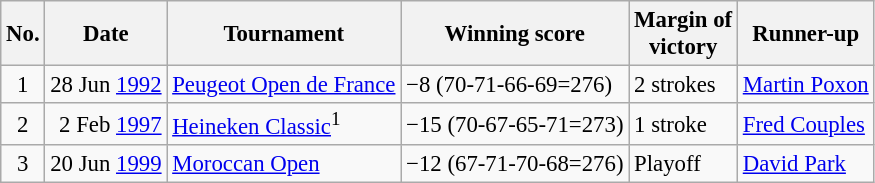<table class="wikitable" style="font-size:95%;">
<tr>
<th>No.</th>
<th>Date</th>
<th>Tournament</th>
<th>Winning score</th>
<th>Margin of<br>victory</th>
<th>Runner-up</th>
</tr>
<tr>
<td align=center>1</td>
<td align=right>28 Jun <a href='#'>1992</a></td>
<td><a href='#'>Peugeot Open de France</a></td>
<td>−8 (70-71-66-69=276)</td>
<td>2 strokes</td>
<td> <a href='#'>Martin Poxon</a></td>
</tr>
<tr>
<td align=center>2</td>
<td align=right>2 Feb <a href='#'>1997</a></td>
<td><a href='#'>Heineken Classic</a><sup>1</sup></td>
<td>−15 (70-67-65-71=273)</td>
<td>1 stroke</td>
<td> <a href='#'>Fred Couples</a></td>
</tr>
<tr>
<td align=center>3</td>
<td align=right>20 Jun <a href='#'>1999</a></td>
<td><a href='#'>Moroccan Open</a></td>
<td>−12 (67-71-70-68=276)</td>
<td>Playoff</td>
<td> <a href='#'>David Park</a></td>
</tr>
</table>
